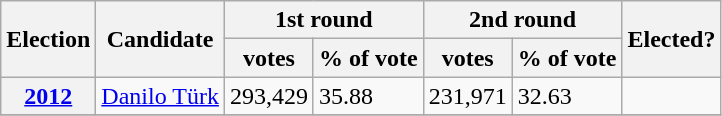<table class="wikitable">
<tr>
<th rowspan="2">Election</th>
<th rowspan="2">Candidate</th>
<th colspan="2">1st round</th>
<th colspan="2">2nd round</th>
<th rowspan="2">Elected?</th>
</tr>
<tr>
<th>votes</th>
<th>% of vote</th>
<th>votes</th>
<th>% of vote</th>
</tr>
<tr>
<th><a href='#'>2012</a></th>
<td><a href='#'>Danilo Türk</a></td>
<td>293,429</td>
<td>35.88</td>
<td>231,971</td>
<td>32.63</td>
<td></td>
</tr>
<tr>
</tr>
</table>
